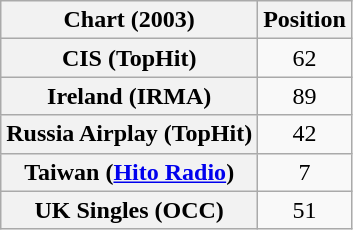<table class="wikitable sortable plainrowheaders" style="text-align:center">
<tr>
<th>Chart (2003)</th>
<th>Position</th>
</tr>
<tr>
<th scope="row">CIS (TopHit)</th>
<td>62</td>
</tr>
<tr>
<th scope="row">Ireland (IRMA)</th>
<td>89</td>
</tr>
<tr>
<th scope="row">Russia Airplay (TopHit)</th>
<td>42</td>
</tr>
<tr>
<th scope="row">Taiwan (<a href='#'>Hito Radio</a>)</th>
<td>7</td>
</tr>
<tr>
<th scope="row">UK Singles (OCC)</th>
<td>51</td>
</tr>
</table>
